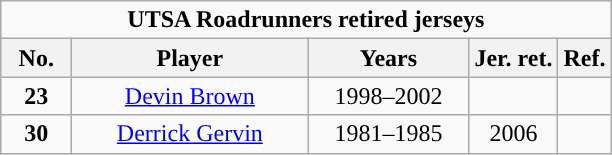<table class="wikitable sortable" style="text-align:center">
<tr>
<td colspan="5"><strong>UTSA Roadrunners retired jerseys</strong></td>
</tr>
<tr>
<th width=40px>No.</th>
<th width=150px>Player</th>
<th width=100px>Years</th>
<th width=px>Jer. ret.</th>
<th width=px>Ref.</th>
</tr>
<tr>
<td><strong>23</strong></td>
<td><a href='#'>Devin Brown</a></td>
<td>1998–2002</td>
<td></td>
<td></td>
</tr>
<tr>
<td><strong>30</strong></td>
<td><a href='#'>Derrick Gervin</a></td>
<td>1981–1985</td>
<td>2006</td>
<td></td>
</tr>
</table>
